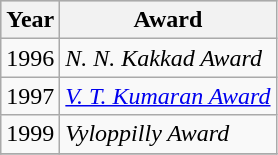<table class="wikitable">
<tr style="background:#ccc; text-align:center;">
<th>Year</th>
<th>Award</th>
</tr>
<tr>
<td>1996</td>
<td><em>N. N. Kakkad Award</em></td>
</tr>
<tr>
<td>1997</td>
<td><em><a href='#'>V. T. Kumaran Award</a></em></td>
</tr>
<tr>
<td>1999</td>
<td><em>Vyloppilly Award </em></td>
</tr>
<tr>
</tr>
</table>
